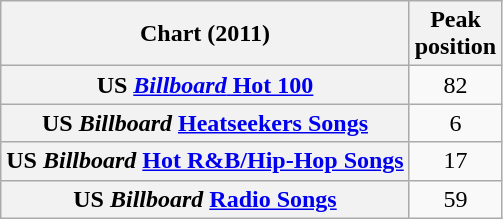<table class="wikitable plainrowheaders sortable">
<tr>
<th scope="col">Chart (2011)</th>
<th scope="col">Peak<br>position</th>
</tr>
<tr>
<th scope="row">US <a href='#'><em>Billboard</em> Hot 100</a></th>
<td style="text-align:center;">82</td>
</tr>
<tr>
<th scope="row">US <em>Billboard</em> <a href='#'>Heatseekers Songs</a></th>
<td style="text-align:center;">6</td>
</tr>
<tr>
<th scope="row">US <em>Billboard</em> <a href='#'>Hot R&B/Hip-Hop Songs</a></th>
<td style="text-align:center;">17</td>
</tr>
<tr>
<th scope="row">US <em>Billboard</em> <a href='#'>Radio Songs</a></th>
<td style="text-align:center;">59</td>
</tr>
</table>
